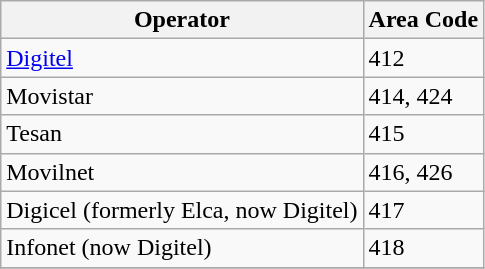<table class="wikitable">
<tr>
<th>Operator</th>
<th>Area Code</th>
</tr>
<tr>
<td><a href='#'>Digitel</a></td>
<td>412</td>
</tr>
<tr>
<td>Movistar</td>
<td>414, 424</td>
</tr>
<tr>
<td>Tesan</td>
<td>415</td>
</tr>
<tr>
<td>Movilnet</td>
<td>416, 426</td>
</tr>
<tr>
<td>Digicel (formerly Elca, now Digitel)</td>
<td>417</td>
</tr>
<tr>
<td>Infonet (now Digitel)</td>
<td>418</td>
</tr>
<tr>
</tr>
</table>
